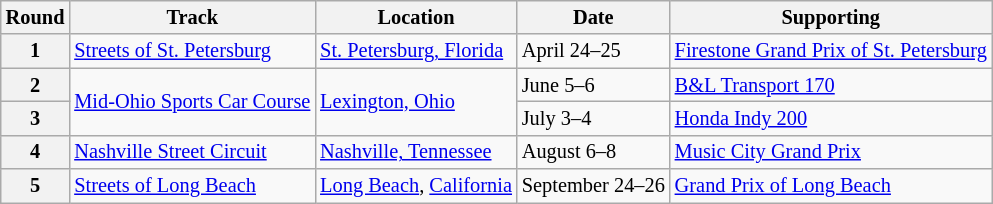<table class="wikitable" style="font-size: 85%;">
<tr>
<th>Round</th>
<th>Track</th>
<th>Location</th>
<th>Date</th>
<th>Supporting</th>
</tr>
<tr>
<th>1</th>
<td><a href='#'>Streets of St. Petersburg</a></td>
<td> <a href='#'>St. Petersburg, Florida</a></td>
<td>April 24–25</td>
<td><a href='#'>Firestone Grand Prix of St. Petersburg</a></td>
</tr>
<tr>
<th>2</th>
<td rowspan=2><a href='#'>Mid-Ohio Sports Car Course</a></td>
<td rowspan=2> <a href='#'>Lexington, Ohio</a></td>
<td>June 5–6</td>
<td><a href='#'>B&L Transport 170</a></td>
</tr>
<tr>
<th>3</th>
<td>July 3–4</td>
<td><a href='#'>Honda Indy 200</a></td>
</tr>
<tr>
<th>4</th>
<td><a href='#'>Nashville Street Circuit</a></td>
<td> <a href='#'>Nashville, Tennessee</a></td>
<td>August 6–8</td>
<td><a href='#'>Music City Grand Prix</a></td>
</tr>
<tr>
<th>5</th>
<td><a href='#'>Streets of Long Beach</a></td>
<td> <a href='#'>Long Beach</a>, <a href='#'>California</a></td>
<td>September 24–26</td>
<td><a href='#'>Grand Prix of Long Beach</a></td>
</tr>
</table>
